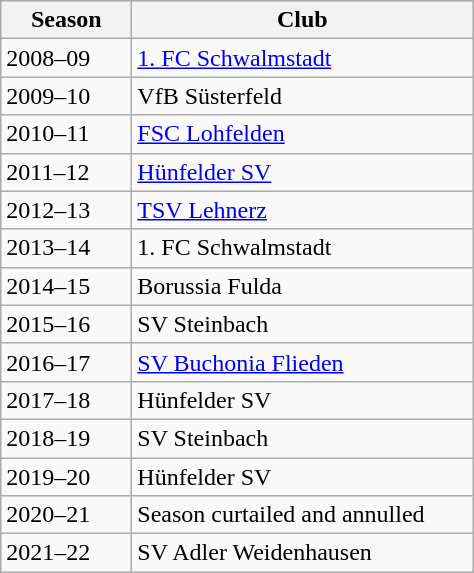<table class="wikitable">
<tr align="center" bgcolor="#dfdfdf">
<th width="80">Season</th>
<th width="220">Club</th>
</tr>
<tr>
<td>2008–09</td>
<td><a href='#'>1. FC Schwalmstadt</a></td>
</tr>
<tr>
<td>2009–10</td>
<td>VfB Süsterfeld</td>
</tr>
<tr>
<td>2010–11</td>
<td><a href='#'>FSC Lohfelden</a></td>
</tr>
<tr>
<td>2011–12</td>
<td><a href='#'>Hünfelder SV</a></td>
</tr>
<tr>
<td>2012–13</td>
<td><a href='#'>TSV Lehnerz</a></td>
</tr>
<tr>
<td>2013–14</td>
<td>1. FC Schwalmstadt</td>
</tr>
<tr>
<td>2014–15</td>
<td>Borussia Fulda</td>
</tr>
<tr>
<td>2015–16</td>
<td>SV Steinbach</td>
</tr>
<tr>
<td>2016–17</td>
<td><a href='#'>SV Buchonia Flieden</a></td>
</tr>
<tr>
<td>2017–18</td>
<td>Hünfelder SV</td>
</tr>
<tr>
<td>2018–19</td>
<td>SV Steinbach</td>
</tr>
<tr>
<td>2019–20</td>
<td>Hünfelder SV</td>
</tr>
<tr>
<td>2020–21</td>
<td>Season curtailed and annulled</td>
</tr>
<tr>
<td>2021–22</td>
<td>SV Adler Weidenhausen</td>
</tr>
</table>
